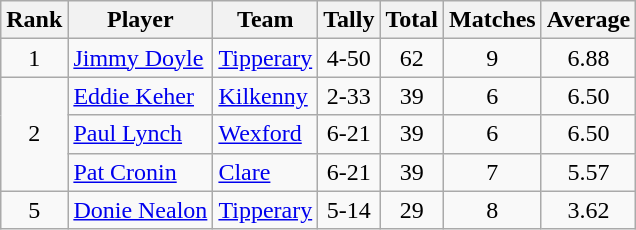<table class="wikitable">
<tr>
<th>Rank</th>
<th>Player</th>
<th>Team</th>
<th>Tally</th>
<th>Total</th>
<th>Matches</th>
<th>Average</th>
</tr>
<tr>
<td rowspan=1 align=center>1</td>
<td><a href='#'>Jimmy Doyle</a></td>
<td><a href='#'>Tipperary</a></td>
<td align=center>4-50</td>
<td align=center>62</td>
<td align=center>9</td>
<td align=center>6.88</td>
</tr>
<tr>
<td rowspan=3 align=center>2</td>
<td><a href='#'>Eddie Keher</a></td>
<td><a href='#'>Kilkenny</a></td>
<td align=center>2-33</td>
<td align=center>39</td>
<td align=center>6</td>
<td align=center>6.50</td>
</tr>
<tr>
<td><a href='#'>Paul Lynch</a></td>
<td><a href='#'>Wexford</a></td>
<td align=center>6-21</td>
<td align=center>39</td>
<td align=center>6</td>
<td align=center>6.50</td>
</tr>
<tr>
<td><a href='#'>Pat Cronin</a></td>
<td><a href='#'>Clare</a></td>
<td align=center>6-21</td>
<td align=center>39</td>
<td align=center>7</td>
<td align=center>5.57</td>
</tr>
<tr>
<td rowspan=1 align=center>5</td>
<td><a href='#'>Donie Nealon</a></td>
<td><a href='#'>Tipperary</a></td>
<td align=center>5-14</td>
<td align=center>29</td>
<td align=center>8</td>
<td align=center>3.62</td>
</tr>
</table>
